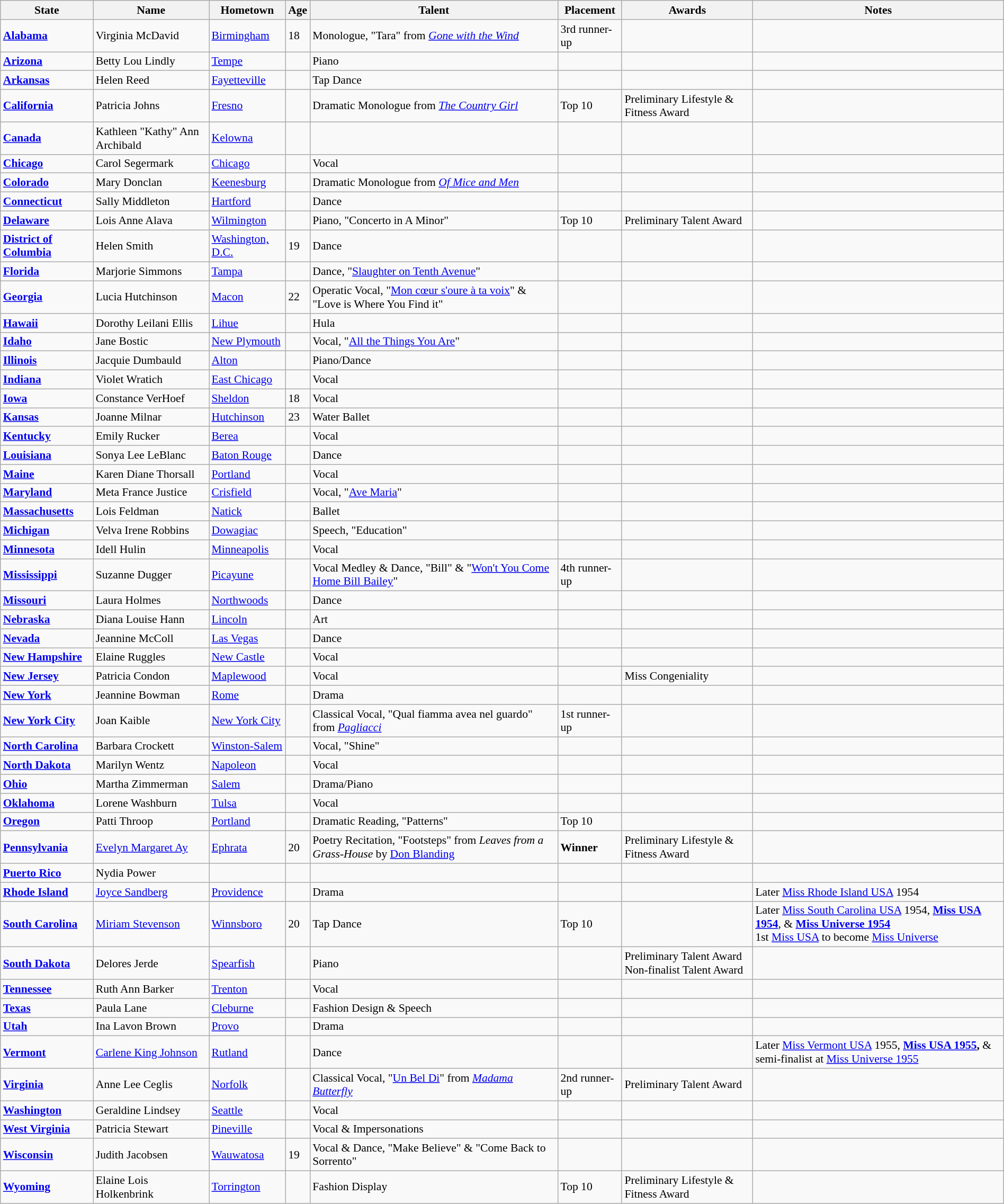<table class="wikitable" style="width:100%; font-size:90%;">
<tr>
<th>State</th>
<th>Name</th>
<th>Hometown</th>
<th>Age</th>
<th>Talent</th>
<th>Placement</th>
<th>Awards</th>
<th>Notes</th>
</tr>
<tr>
<td> <strong><a href='#'>Alabama</a></strong></td>
<td>Virginia McDavid</td>
<td><a href='#'>Birmingham</a></td>
<td>18</td>
<td>Monologue, "Tara" from <em><a href='#'>Gone with the Wind</a></em></td>
<td>3rd runner-up</td>
<td></td>
<td></td>
</tr>
<tr>
<td> <strong><a href='#'>Arizona</a></strong></td>
<td>Betty Lou Lindly</td>
<td><a href='#'>Tempe</a></td>
<td></td>
<td>Piano</td>
<td></td>
<td></td>
<td></td>
</tr>
<tr>
<td> <strong><a href='#'>Arkansas</a></strong></td>
<td>Helen Reed</td>
<td><a href='#'>Fayetteville</a></td>
<td></td>
<td>Tap Dance</td>
<td></td>
<td></td>
<td></td>
</tr>
<tr>
<td> <strong><a href='#'>California</a></strong></td>
<td>Patricia Johns</td>
<td><a href='#'>Fresno</a></td>
<td></td>
<td>Dramatic Monologue from <em><a href='#'>The Country Girl</a></em></td>
<td>Top 10</td>
<td>Preliminary Lifestyle & Fitness Award</td>
<td></td>
</tr>
<tr>
<td> <strong><a href='#'>Canada</a></strong></td>
<td>Kathleen "Kathy" Ann Archibald</td>
<td><a href='#'>Kelowna</a></td>
<td></td>
<td></td>
<td></td>
<td></td>
<td></td>
</tr>
<tr>
<td> <strong><a href='#'>Chicago</a></strong></td>
<td>Carol Segermark</td>
<td><a href='#'>Chicago</a></td>
<td></td>
<td>Vocal</td>
<td></td>
<td></td>
<td></td>
</tr>
<tr>
<td> <strong><a href='#'>Colorado</a></strong></td>
<td>Mary Donclan</td>
<td><a href='#'>Keenesburg</a></td>
<td></td>
<td>Dramatic Monologue from <em><a href='#'>Of Mice and Men</a></em></td>
<td></td>
<td></td>
<td></td>
</tr>
<tr>
<td> <strong><a href='#'>Connecticut</a></strong></td>
<td>Sally Middleton</td>
<td><a href='#'>Hartford</a></td>
<td></td>
<td>Dance</td>
<td></td>
<td></td>
<td></td>
</tr>
<tr>
<td> <strong><a href='#'>Delaware</a></strong></td>
<td>Lois Anne Alava</td>
<td><a href='#'>Wilmington</a></td>
<td></td>
<td>Piano, "Concerto in A Minor"</td>
<td>Top 10</td>
<td>Preliminary Talent Award</td>
<td></td>
</tr>
<tr>
<td> <strong><a href='#'>District of Columbia</a></strong></td>
<td>Helen Smith</td>
<td><a href='#'>Washington, D.C.</a></td>
<td>19</td>
<td>Dance</td>
<td></td>
<td></td>
<td></td>
</tr>
<tr>
<td> <strong><a href='#'>Florida</a></strong></td>
<td>Marjorie Simmons</td>
<td><a href='#'>Tampa</a></td>
<td></td>
<td>Dance, "<a href='#'>Slaughter on Tenth Avenue</a>"</td>
<td></td>
<td></td>
<td></td>
</tr>
<tr>
<td> <strong><a href='#'>Georgia</a></strong></td>
<td>Lucia Hutchinson</td>
<td><a href='#'>Macon</a></td>
<td>22</td>
<td>Operatic Vocal, "<a href='#'>Mon cœur s'oure à ta voix</a>" & "Love is Where You Find it"</td>
<td></td>
<td></td>
<td></td>
</tr>
<tr>
<td> <strong><a href='#'>Hawaii</a></strong></td>
<td>Dorothy Leilani Ellis</td>
<td><a href='#'>Lihue</a></td>
<td></td>
<td>Hula</td>
<td></td>
<td></td>
<td></td>
</tr>
<tr>
<td> <strong><a href='#'>Idaho</a></strong></td>
<td>Jane Bostic</td>
<td><a href='#'>New Plymouth</a></td>
<td></td>
<td>Vocal, "<a href='#'>All the Things You Are</a>"</td>
<td></td>
<td></td>
<td></td>
</tr>
<tr>
<td> <strong><a href='#'>Illinois</a></strong></td>
<td>Jacquie Dumbauld</td>
<td><a href='#'>Alton</a></td>
<td></td>
<td>Piano/Dance</td>
<td></td>
<td></td>
<td></td>
</tr>
<tr>
<td> <strong><a href='#'>Indiana</a></strong></td>
<td>Violet Wratich</td>
<td><a href='#'>East Chicago</a></td>
<td></td>
<td>Vocal</td>
<td></td>
<td></td>
<td></td>
</tr>
<tr>
<td> <strong><a href='#'>Iowa</a></strong></td>
<td>Constance VerHoef</td>
<td><a href='#'>Sheldon</a></td>
<td>18</td>
<td>Vocal</td>
<td></td>
<td></td>
<td></td>
</tr>
<tr>
<td> <strong><a href='#'>Kansas</a></strong></td>
<td>Joanne Milnar</td>
<td><a href='#'>Hutchinson</a></td>
<td>23</td>
<td>Water Ballet</td>
<td></td>
<td></td>
<td></td>
</tr>
<tr>
<td> <strong><a href='#'>Kentucky</a></strong></td>
<td>Emily Rucker</td>
<td><a href='#'>Berea</a></td>
<td></td>
<td>Vocal</td>
<td></td>
<td></td>
<td></td>
</tr>
<tr>
<td> <strong><a href='#'>Louisiana</a></strong></td>
<td>Sonya Lee LeBlanc</td>
<td><a href='#'>Baton Rouge</a></td>
<td></td>
<td>Dance</td>
<td></td>
<td></td>
<td></td>
</tr>
<tr>
<td> <strong><a href='#'>Maine</a></strong></td>
<td>Karen Diane Thorsall</td>
<td><a href='#'>Portland</a></td>
<td></td>
<td>Vocal</td>
<td></td>
<td></td>
<td></td>
</tr>
<tr>
<td> <strong><a href='#'>Maryland</a></strong></td>
<td>Meta France Justice</td>
<td><a href='#'>Crisfield</a></td>
<td></td>
<td>Vocal, "<a href='#'>Ave Maria</a>"</td>
<td></td>
<td></td>
<td></td>
</tr>
<tr>
<td> <strong><a href='#'>Massachusetts</a></strong></td>
<td>Lois Feldman</td>
<td><a href='#'>Natick</a></td>
<td></td>
<td>Ballet</td>
<td></td>
<td></td>
<td></td>
</tr>
<tr>
<td> <strong><a href='#'>Michigan</a></strong></td>
<td>Velva Irene Robbins</td>
<td><a href='#'>Dowagiac</a></td>
<td></td>
<td>Speech, "Education"</td>
<td></td>
<td></td>
<td></td>
</tr>
<tr>
<td> <strong><a href='#'>Minnesota</a></strong></td>
<td>Idell Hulin</td>
<td><a href='#'>Minneapolis</a></td>
<td></td>
<td>Vocal</td>
<td></td>
<td></td>
<td></td>
</tr>
<tr>
<td> <strong><a href='#'>Mississippi</a></strong></td>
<td>Suzanne Dugger</td>
<td><a href='#'>Picayune</a></td>
<td></td>
<td>Vocal Medley & Dance, "Bill" & "<a href='#'>Won't You Come Home Bill Bailey</a>"</td>
<td>4th runner-up</td>
<td></td>
<td></td>
</tr>
<tr>
<td> <strong><a href='#'>Missouri</a></strong></td>
<td>Laura Holmes</td>
<td><a href='#'>Northwoods</a></td>
<td></td>
<td>Dance</td>
<td></td>
<td></td>
<td></td>
</tr>
<tr>
<td> <strong><a href='#'>Nebraska</a></strong></td>
<td>Diana Louise Hann</td>
<td><a href='#'>Lincoln</a></td>
<td></td>
<td>Art</td>
<td></td>
<td></td>
<td></td>
</tr>
<tr>
<td> <strong><a href='#'>Nevada</a></strong></td>
<td>Jeannine McColl</td>
<td><a href='#'>Las Vegas</a></td>
<td></td>
<td>Dance</td>
<td></td>
<td></td>
<td></td>
</tr>
<tr>
<td> <strong><a href='#'>New Hampshire</a></strong></td>
<td>Elaine Ruggles</td>
<td><a href='#'>New Castle</a></td>
<td></td>
<td>Vocal</td>
<td></td>
<td></td>
<td></td>
</tr>
<tr>
<td> <strong><a href='#'>New Jersey</a></strong></td>
<td>Patricia Condon</td>
<td><a href='#'>Maplewood</a></td>
<td></td>
<td>Vocal</td>
<td></td>
<td>Miss Congeniality</td>
<td></td>
</tr>
<tr>
<td> <strong><a href='#'>New York</a></strong></td>
<td>Jeannine Bowman</td>
<td><a href='#'>Rome</a></td>
<td></td>
<td>Drama</td>
<td></td>
<td></td>
<td></td>
</tr>
<tr>
<td> <strong><a href='#'>New York City</a></strong></td>
<td>Joan Kaible</td>
<td><a href='#'>New York City</a></td>
<td></td>
<td>Classical Vocal, "Qual fiamma avea nel guardo" from <em><a href='#'>Pagliacci</a></em></td>
<td>1st runner-up</td>
<td></td>
<td></td>
</tr>
<tr>
<td> <strong><a href='#'>North Carolina</a></strong></td>
<td>Barbara Crockett</td>
<td><a href='#'>Winston-Salem</a></td>
<td></td>
<td>Vocal, "Shine"</td>
<td></td>
<td></td>
<td></td>
</tr>
<tr>
<td> <strong><a href='#'>North Dakota</a></strong></td>
<td>Marilyn Wentz</td>
<td><a href='#'>Napoleon</a></td>
<td></td>
<td>Vocal</td>
<td></td>
<td></td>
<td></td>
</tr>
<tr>
<td> <strong><a href='#'>Ohio</a></strong></td>
<td>Martha Zimmerman</td>
<td><a href='#'>Salem</a></td>
<td></td>
<td>Drama/Piano</td>
<td></td>
<td></td>
<td></td>
</tr>
<tr>
<td> <strong><a href='#'>Oklahoma</a></strong></td>
<td>Lorene Washburn</td>
<td><a href='#'>Tulsa</a></td>
<td></td>
<td>Vocal</td>
<td></td>
<td></td>
<td></td>
</tr>
<tr>
<td> <strong><a href='#'>Oregon</a></strong></td>
<td>Patti Throop</td>
<td><a href='#'>Portland</a></td>
<td></td>
<td>Dramatic Reading, "Patterns"</td>
<td>Top 10</td>
<td></td>
<td></td>
</tr>
<tr>
<td> <strong><a href='#'>Pennsylvania</a></strong></td>
<td><a href='#'>Evelyn Margaret Ay</a></td>
<td><a href='#'>Ephrata</a></td>
<td>20</td>
<td>Poetry Recitation, "Footsteps" from <em>Leaves from a Grass-House</em> by <a href='#'>Don Blanding</a></td>
<td><strong>Winner</strong></td>
<td>Preliminary Lifestyle & Fitness Award</td>
<td></td>
</tr>
<tr>
<td> <strong><a href='#'>Puerto Rico</a></strong></td>
<td>Nydia Power</td>
<td></td>
<td></td>
<td></td>
<td></td>
<td></td>
<td></td>
</tr>
<tr>
<td> <strong><a href='#'>Rhode Island</a></strong></td>
<td><a href='#'>Joyce Sandberg</a></td>
<td><a href='#'>Providence</a></td>
<td></td>
<td>Drama</td>
<td></td>
<td></td>
<td>Later <a href='#'>Miss Rhode Island USA</a> 1954</td>
</tr>
<tr>
<td> <strong><a href='#'>South Carolina</a></strong></td>
<td><a href='#'>Miriam Stevenson</a></td>
<td><a href='#'>Winnsboro</a></td>
<td>20</td>
<td>Tap Dance</td>
<td>Top 10</td>
<td></td>
<td>Later <a href='#'>Miss South Carolina USA</a> 1954, <strong><a href='#'>Miss USA 1954</a></strong>, & <strong><a href='#'>Miss Universe 1954</a></strong><br>1st <a href='#'>Miss USA</a> to become <a href='#'>Miss Universe</a></td>
</tr>
<tr>
<td> <strong><a href='#'>South Dakota</a></strong></td>
<td>Delores Jerde</td>
<td><a href='#'>Spearfish</a></td>
<td></td>
<td>Piano</td>
<td></td>
<td>Preliminary Talent Award<br>Non-finalist Talent Award</td>
<td></td>
</tr>
<tr>
<td> <strong><a href='#'>Tennessee</a></strong></td>
<td>Ruth Ann Barker</td>
<td><a href='#'>Trenton</a></td>
<td></td>
<td>Vocal</td>
<td></td>
<td></td>
<td></td>
</tr>
<tr>
<td> <strong><a href='#'>Texas</a></strong></td>
<td>Paula Lane</td>
<td><a href='#'>Cleburne</a></td>
<td></td>
<td>Fashion Design & Speech</td>
<td></td>
<td></td>
<td></td>
</tr>
<tr>
<td> <strong><a href='#'>Utah</a></strong></td>
<td>Ina Lavon Brown</td>
<td><a href='#'>Provo</a></td>
<td></td>
<td>Drama</td>
<td></td>
<td></td>
<td></td>
</tr>
<tr>
<td> <strong><a href='#'>Vermont</a></strong></td>
<td><a href='#'>Carlene King Johnson</a></td>
<td><a href='#'>Rutland</a></td>
<td></td>
<td>Dance</td>
<td></td>
<td></td>
<td>Later <a href='#'>Miss Vermont USA</a> 1955, <strong><a href='#'>Miss USA 1955</a>,</strong> & semi-finalist at <a href='#'>Miss Universe 1955</a></td>
</tr>
<tr>
<td> <strong><a href='#'>Virginia</a></strong></td>
<td>Anne Lee Ceglis</td>
<td><a href='#'>Norfolk</a></td>
<td></td>
<td>Classical Vocal, "<a href='#'>Un Bel Di</a>" from <em><a href='#'>Madama Butterfly</a></em></td>
<td>2nd runner-up</td>
<td>Preliminary Talent Award</td>
<td></td>
</tr>
<tr>
<td> <strong><a href='#'>Washington</a></strong></td>
<td>Geraldine Lindsey</td>
<td><a href='#'>Seattle</a></td>
<td></td>
<td>Vocal</td>
<td></td>
<td></td>
<td></td>
</tr>
<tr>
<td> <strong><a href='#'>West Virginia</a></strong></td>
<td>Patricia Stewart</td>
<td><a href='#'>Pineville</a></td>
<td></td>
<td>Vocal & Impersonations</td>
<td></td>
<td></td>
<td></td>
</tr>
<tr>
<td> <strong><a href='#'>Wisconsin</a></strong></td>
<td>Judith Jacobsen</td>
<td><a href='#'>Wauwatosa</a></td>
<td>19</td>
<td>Vocal & Dance, "Make Believe" & "Come Back to Sorrento"</td>
<td></td>
<td></td>
<td></td>
</tr>
<tr>
<td> <strong><a href='#'>Wyoming</a></strong></td>
<td>Elaine Lois Holkenbrink</td>
<td><a href='#'>Torrington</a></td>
<td></td>
<td>Fashion Display</td>
<td>Top 10</td>
<td>Preliminary Lifestyle & Fitness Award</td>
<td></td>
</tr>
</table>
